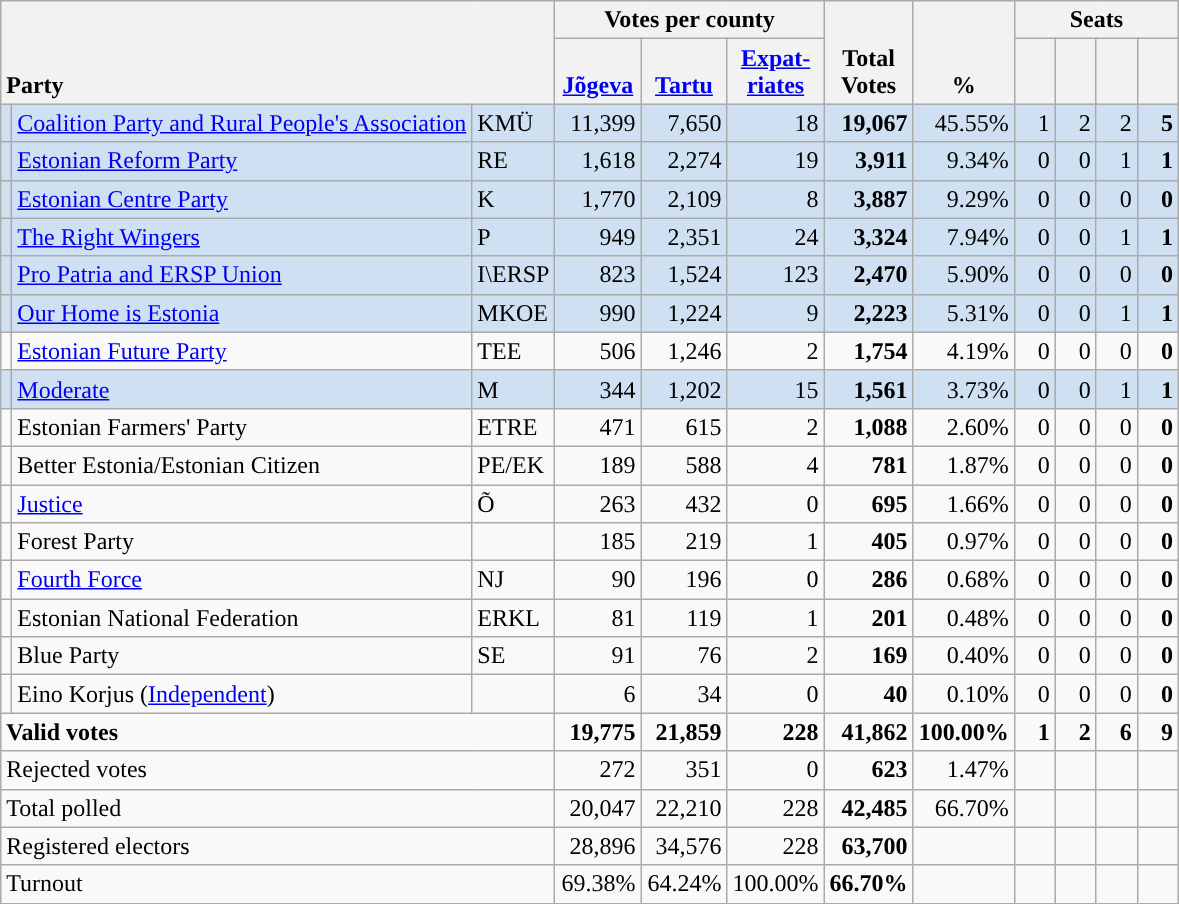<table class="wikitable" border="1" style="text-align:right;">
<tr>
<th style="text-align:left;" valign=bottom rowspan=2 colspan=3>Party</th>
<th colspan=3>Votes per county</th>
<th align=center valign=bottom rowspan=2 width="50">Total Votes</th>
<th align=center valign=bottom rowspan=2 width="50">%</th>
<th colspan=4>Seats</th>
</tr>
<tr>
<th align=center valign=bottom width="50"><a href='#'>Jõgeva</a></th>
<th align=center valign=bottom width="50"><a href='#'>Tartu</a></th>
<th align=center valign=bottom width="50"><a href='#'>Expat- riates</a></th>
<th align=center valign=bottom width="20"><small></small></th>
<th align=center valign=bottom width="20"><small></small></th>
<th align=center valign=bottom width="20"><small></small></th>
<th align=center valign=bottom width="20"><small></small></th>
</tr>
<tr style="background:#CEE0F2;">
<td style="background:"></td>
<td align=left><a href='#'>Coalition Party and Rural People's Association</a></td>
<td align=left>KMÜ</td>
<td>11,399</td>
<td>7,650</td>
<td>18</td>
<td><strong>19,067</strong></td>
<td>45.55%</td>
<td>1</td>
<td>2</td>
<td>2</td>
<td><strong>5</strong></td>
</tr>
<tr style="background:#CEE0F2;">
<td style="background:"></td>
<td align=left><a href='#'>Estonian Reform Party</a></td>
<td align=left>RE</td>
<td>1,618</td>
<td>2,274</td>
<td>19</td>
<td><strong>3,911</strong></td>
<td>9.34%</td>
<td>0</td>
<td>0</td>
<td>1</td>
<td><strong>1</strong></td>
</tr>
<tr style="background:#CEE0F2;">
<td style="background:"></td>
<td align=left><a href='#'>Estonian Centre Party</a></td>
<td align=left>K</td>
<td>1,770</td>
<td>2,109</td>
<td>8</td>
<td><strong>3,887</strong></td>
<td>9.29%</td>
<td>0</td>
<td>0</td>
<td>0</td>
<td><strong>0</strong></td>
</tr>
<tr style="background:#CEE0F2;">
<td></td>
<td align=left><a href='#'>The Right Wingers</a></td>
<td align=left>P</td>
<td>949</td>
<td>2,351</td>
<td>24</td>
<td><strong>3,324</strong></td>
<td>7.94%</td>
<td>0</td>
<td>0</td>
<td>1</td>
<td><strong>1</strong></td>
</tr>
<tr style="background:#CEE0F2;">
<td style="background:"></td>
<td align=left><a href='#'>Pro Patria and ERSP Union</a></td>
<td align=left>I\ERSP</td>
<td>823</td>
<td>1,524</td>
<td>123</td>
<td><strong>2,470</strong></td>
<td>5.90%</td>
<td>0</td>
<td>0</td>
<td>0</td>
<td><strong>0</strong></td>
</tr>
<tr style="background:#CEE0F2;">
<td style="background:"></td>
<td align=left><a href='#'>Our Home is Estonia</a></td>
<td align=left>MKOE</td>
<td>990</td>
<td>1,224</td>
<td>9</td>
<td><strong>2,223</strong></td>
<td>5.31%</td>
<td>0</td>
<td>0</td>
<td>1</td>
<td><strong>1</strong></td>
</tr>
<tr>
<td style="background:"></td>
<td align=left><a href='#'>Estonian Future Party</a></td>
<td align=left>TEE</td>
<td>506</td>
<td>1,246</td>
<td>2</td>
<td><strong>1,754</strong></td>
<td>4.19%</td>
<td>0</td>
<td>0</td>
<td>0</td>
<td><strong>0</strong></td>
</tr>
<tr style="background:#CEE0F2;">
<td style="background:"></td>
<td align=left><a href='#'>Moderate</a></td>
<td align=left>M</td>
<td>344</td>
<td>1,202</td>
<td>15</td>
<td><strong>1,561</strong></td>
<td>3.73%</td>
<td>0</td>
<td>0</td>
<td>1</td>
<td><strong>1</strong></td>
</tr>
<tr>
<td></td>
<td align=left>Estonian Farmers' Party</td>
<td align=left>ETRE</td>
<td>471</td>
<td>615</td>
<td>2</td>
<td><strong>1,088</strong></td>
<td>2.60%</td>
<td>0</td>
<td>0</td>
<td>0</td>
<td><strong>0</strong></td>
</tr>
<tr>
<td></td>
<td align=left>Better Estonia/Estonian Citizen</td>
<td align=left>PE/EK</td>
<td>189</td>
<td>588</td>
<td>4</td>
<td><strong>781</strong></td>
<td>1.87%</td>
<td>0</td>
<td>0</td>
<td>0</td>
<td><strong>0</strong></td>
</tr>
<tr>
<td style="background:"></td>
<td align=left><a href='#'>Justice</a></td>
<td align=left>Õ</td>
<td>263</td>
<td>432</td>
<td>0</td>
<td><strong>695</strong></td>
<td>1.66%</td>
<td>0</td>
<td>0</td>
<td>0</td>
<td><strong>0</strong></td>
</tr>
<tr>
<td></td>
<td align=left>Forest Party</td>
<td></td>
<td>185</td>
<td>219</td>
<td>1</td>
<td><strong>405</strong></td>
<td>0.97%</td>
<td>0</td>
<td>0</td>
<td>0</td>
<td><strong>0</strong></td>
</tr>
<tr>
<td style="background:"></td>
<td align=left><a href='#'>Fourth Force</a></td>
<td align=left>NJ</td>
<td>90</td>
<td>196</td>
<td>0</td>
<td><strong>286</strong></td>
<td>0.68%</td>
<td>0</td>
<td>0</td>
<td>0</td>
<td><strong>0</strong></td>
</tr>
<tr>
<td></td>
<td align=left>Estonian National Federation</td>
<td align=left>ERKL</td>
<td>81</td>
<td>119</td>
<td>1</td>
<td><strong>201</strong></td>
<td>0.48%</td>
<td>0</td>
<td>0</td>
<td>0</td>
<td><strong>0</strong></td>
</tr>
<tr>
<td></td>
<td align=left>Blue Party</td>
<td align=left>SE</td>
<td>91</td>
<td>76</td>
<td>2</td>
<td><strong>169</strong></td>
<td>0.40%</td>
<td>0</td>
<td>0</td>
<td>0</td>
<td><strong>0</strong></td>
</tr>
<tr>
<td style="background:"></td>
<td align=left>Eino Korjus (<a href='#'>Independent</a>)</td>
<td></td>
<td>6</td>
<td>34</td>
<td>0</td>
<td><strong>40</strong></td>
<td>0.10%</td>
<td>0</td>
<td>0</td>
<td>0</td>
<td><strong>0</strong></td>
</tr>
<tr style="font-weight:bold">
<td align=left colspan=3>Valid votes</td>
<td>19,775</td>
<td>21,859</td>
<td>228</td>
<td>41,862</td>
<td>100.00%</td>
<td>1</td>
<td>2</td>
<td>6</td>
<td>9</td>
</tr>
<tr>
<td align=left colspan=3>Rejected votes</td>
<td>272</td>
<td>351</td>
<td>0</td>
<td><strong>623</strong></td>
<td>1.47%</td>
<td></td>
<td></td>
<td></td>
<td></td>
</tr>
<tr>
<td align=left colspan=3>Total polled</td>
<td>20,047</td>
<td>22,210</td>
<td>228</td>
<td><strong>42,485</strong></td>
<td>66.70%</td>
<td></td>
<td></td>
<td></td>
<td></td>
</tr>
<tr>
<td align=left colspan=3>Registered electors</td>
<td>28,896</td>
<td>34,576</td>
<td>228</td>
<td><strong>63,700</strong></td>
<td></td>
<td></td>
<td></td>
<td></td>
<td></td>
</tr>
<tr>
<td align=left colspan=3>Turnout</td>
<td>69.38%</td>
<td>64.24%</td>
<td>100.00%</td>
<td><strong>66.70%</strong></td>
<td></td>
<td></td>
<td></td>
<td></td>
<td></td>
</tr>
</table>
